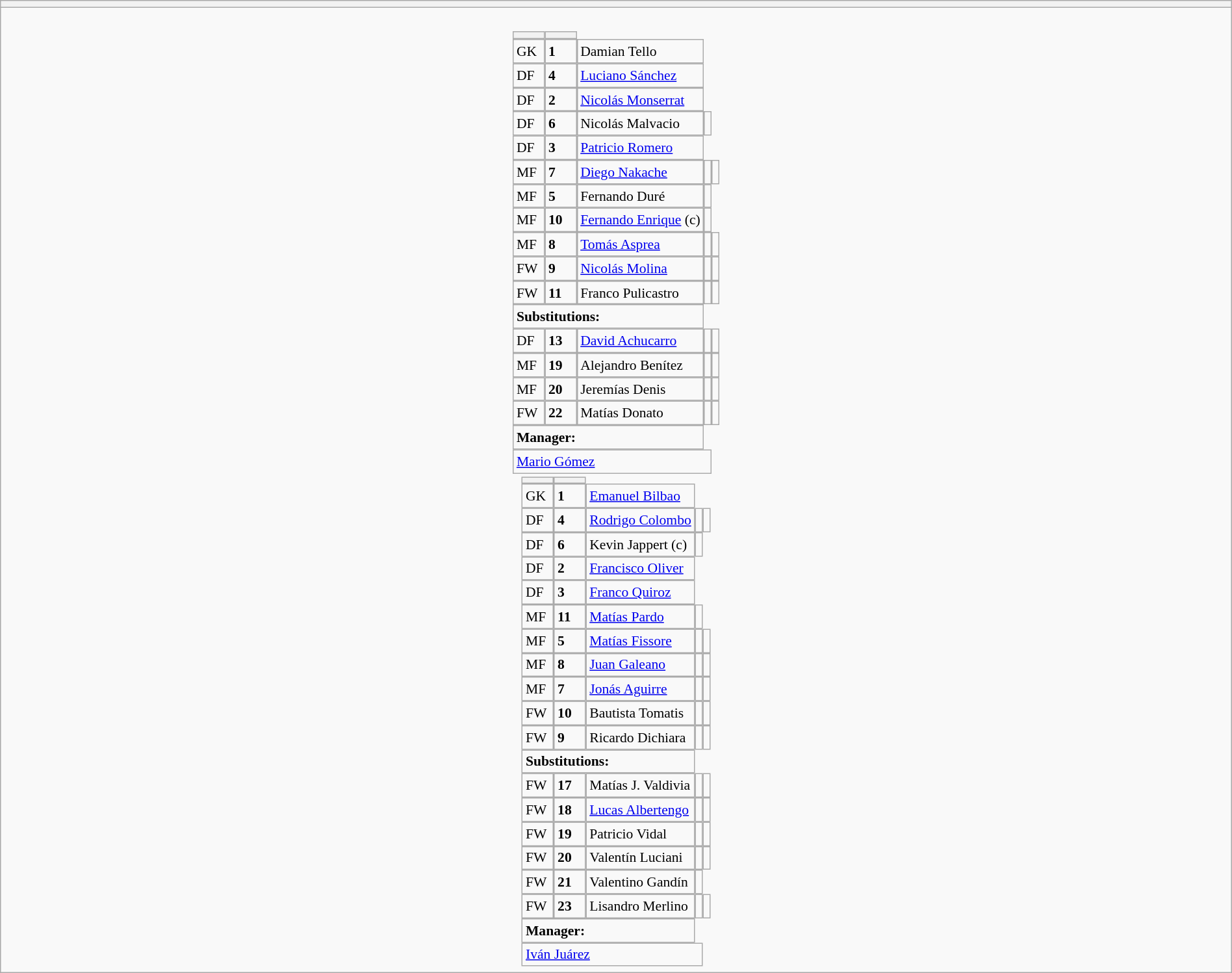<table style="width:100%" class="wikitable collapsible collapsed">
<tr>
<th></th>
</tr>
<tr>
<td><br>






<table style="font-size:90%; margin:0.2em auto;" cellspacing="0" cellpadding="0">
<tr>
<th width="25"></th>
<th width="25"></th>
</tr>
<tr>
<td>GK</td>
<td><strong>1</strong></td>
<td>Damian Tello</td>
</tr>
<tr>
<td>DF</td>
<td><strong>4</strong></td>
<td><a href='#'>Luciano Sánchez</a></td>
</tr>
<tr>
<td>DF</td>
<td><strong>2</strong></td>
<td><a href='#'>Nicolás Monserrat</a></td>
</tr>
<tr>
<td>DF</td>
<td><strong>6</strong></td>
<td>Nicolás Malvacio</td>
<td></td>
</tr>
<tr>
<td>DF</td>
<td><strong>3</strong></td>
<td><a href='#'>Patricio Romero</a></td>
</tr>
<tr>
<td>MF</td>
<td><strong>7</strong></td>
<td><a href='#'>Diego Nakache</a></td>
<td></td>
<td></td>
</tr>
<tr>
<td>MF</td>
<td><strong>5</strong></td>
<td>Fernando Duré</td>
<td></td>
</tr>
<tr>
<td>MF</td>
<td><strong>10</strong></td>
<td><a href='#'>Fernando Enrique</a> (c)</td>
<td></td>
</tr>
<tr>
<td>MF</td>
<td><strong>8</strong></td>
<td><a href='#'>Tomás Asprea</a></td>
<td></td>
<td></td>
</tr>
<tr>
<td>FW</td>
<td><strong>9</strong></td>
<td><a href='#'>Nicolás Molina</a></td>
<td></td>
<td></td>
</tr>
<tr>
<td>FW</td>
<td><strong>11</strong></td>
<td>Franco Pulicastro</td>
<td></td>
<td></td>
</tr>
<tr>
<td colspan=3><strong>Substitutions:</strong></td>
</tr>
<tr>
<td>DF</td>
<td><strong>13</strong></td>
<td><a href='#'>David Achucarro</a></td>
<td></td>
<td></td>
</tr>
<tr>
<td>MF</td>
<td><strong>19</strong></td>
<td>Alejandro Benítez</td>
<td></td>
<td></td>
</tr>
<tr>
<td>MF</td>
<td><strong>20 </strong></td>
<td>Jeremías Denis</td>
<td></td>
<td></td>
</tr>
<tr>
<td>FW</td>
<td><strong>22</strong></td>
<td>Matías Donato</td>
<td></td>
<td></td>
</tr>
<tr>
<td colspan=3><strong>Manager:</strong></td>
</tr>
<tr>
<td colspan=4> <a href='#'>Mario Gómez</a></td>
</tr>
</table>
<table cellspacing="0" cellpadding="0" style="font-size:90%; margin:0.2em auto;">
<tr>
<th width="25"></th>
<th width="25"></th>
</tr>
<tr>
<td>GK</td>
<td><strong>1</strong></td>
<td><a href='#'>Emanuel Bilbao</a></td>
</tr>
<tr>
<td>DF</td>
<td><strong>4</strong></td>
<td><a href='#'>Rodrigo Colombo</a></td>
<td></td>
<td></td>
</tr>
<tr>
<td>DF</td>
<td><strong>6</strong></td>
<td>Kevin Jappert (c)</td>
<td></td>
</tr>
<tr>
<td>DF</td>
<td><strong>2</strong></td>
<td><a href='#'>Francisco Oliver</a></td>
</tr>
<tr>
<td>DF</td>
<td><strong>3</strong></td>
<td><a href='#'>Franco Quiroz</a></td>
</tr>
<tr>
<td>MF</td>
<td><strong>11</strong></td>
<td><a href='#'>Matías Pardo</a></td>
<td></td>
</tr>
<tr>
<td>MF</td>
<td><strong>5</strong></td>
<td><a href='#'>Matías Fissore</a></td>
<td></td>
<td></td>
</tr>
<tr>
<td>MF</td>
<td><strong>8</strong></td>
<td><a href='#'>Juan Galeano</a></td>
<td></td>
<td></td>
</tr>
<tr>
<td>MF</td>
<td><strong>7</strong></td>
<td><a href='#'>Jonás Aguirre</a></td>
<td></td>
<td></td>
</tr>
<tr>
<td>FW</td>
<td><strong>10</strong></td>
<td>Bautista Tomatis</td>
<td></td>
<td></td>
</tr>
<tr>
<td>FW</td>
<td><strong>9</strong></td>
<td>Ricardo Dichiara</td>
<td></td>
<td></td>
</tr>
<tr>
<td colspan=3><strong>Substitutions:</strong></td>
</tr>
<tr>
<td>FW</td>
<td><strong>17</strong></td>
<td>Matías J. Valdivia</td>
<td></td>
<td></td>
</tr>
<tr>
<td>FW</td>
<td><strong>18</strong></td>
<td><a href='#'>Lucas Albertengo</a></td>
<td></td>
<td></td>
</tr>
<tr>
<td>FW</td>
<td><strong>19</strong></td>
<td>Patricio Vidal</td>
<td></td>
<td></td>
</tr>
<tr>
<td>FW</td>
<td><strong>20</strong></td>
<td>Valentín Luciani</td>
<td></td>
<td></td>
</tr>
<tr>
<td>FW</td>
<td><strong>21</strong></td>
<td>Valentino Gandín</td>
<td></td>
</tr>
<tr>
<td>FW</td>
<td><strong>23</strong></td>
<td>Lisandro Merlino</td>
<td></td>
<td></td>
</tr>
<tr>
<td colspan=3><strong>Manager:</strong></td>
</tr>
<tr>
<td colspan=4> <a href='#'>Iván Juárez</a></td>
</tr>
</table>
</td>
</tr>
</table>
